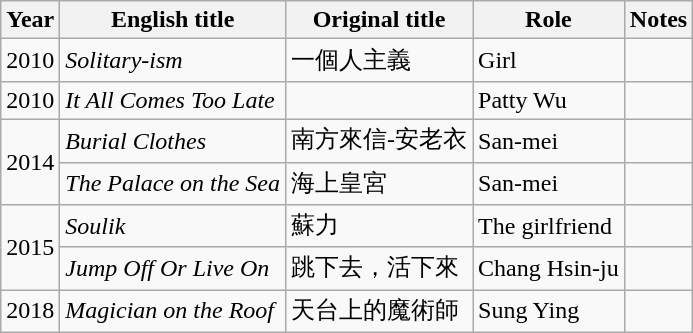<table class="wikitable sortable">
<tr>
<th>Year</th>
<th>English title</th>
<th>Original title</th>
<th>Role</th>
<th class="unsortable">Notes</th>
</tr>
<tr>
<td>2010</td>
<td><em>Solitary-ism</em></td>
<td>一個人主義</td>
<td>Girl</td>
<td></td>
</tr>
<tr>
<td>2010</td>
<td><em>It All Comes Too Late</em></td>
<td></td>
<td>Patty Wu</td>
<td></td>
</tr>
<tr>
<td rowspan=2>2014</td>
<td><em>Burial Clothes</em></td>
<td>南方來信-安老衣</td>
<td>San-mei</td>
<td></td>
</tr>
<tr>
<td><em>The Palace on the Sea</em></td>
<td>海上皇宮</td>
<td>San-mei</td>
<td></td>
</tr>
<tr>
<td rowspan=2>2015</td>
<td><em>Soulik</em></td>
<td>蘇力</td>
<td>The girlfriend</td>
<td></td>
</tr>
<tr>
<td><em>Jump Off Or Live On</em></td>
<td>跳下去，活下來</td>
<td>Chang Hsin-ju</td>
<td></td>
</tr>
<tr>
<td>2018</td>
<td><em>Magician on the Roof</em></td>
<td>天台上的魔術師</td>
<td>Sung Ying</td>
<td></td>
</tr>
</table>
